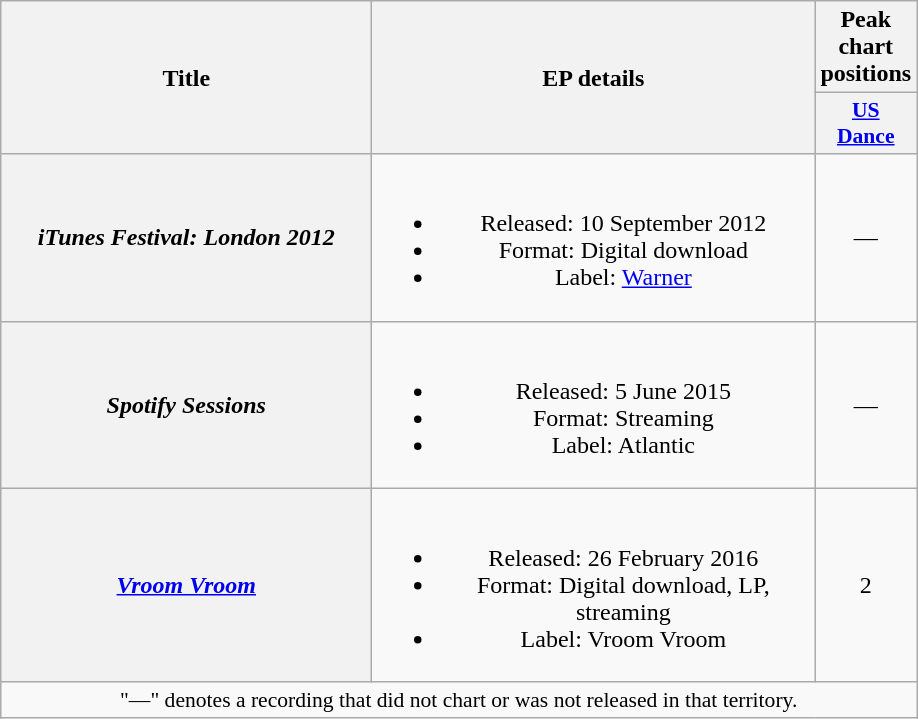<table class="wikitable plainrowheaders" style="text-align:center;">
<tr>
<th scope="col" rowspan="2" style="width:15em;">Title</th>
<th scope="col" rowspan="2" style="width:18em;">EP details</th>
<th scope="col">Peak chart positions</th>
</tr>
<tr>
<th scope="col" style="width:2.5em;font-size:90%;"><a href='#'>US<br>Dance</a><br></th>
</tr>
<tr>
<th scope="row"><em>iTunes Festival: London 2012</em></th>
<td><br><ul><li>Released: 10 September 2012</li><li>Format: Digital download</li><li>Label: <a href='#'>Warner</a></li></ul></td>
<td>—</td>
</tr>
<tr>
<th scope="row"><em>Spotify Sessions</em></th>
<td><br><ul><li>Released: 5 June 2015</li><li>Format: Streaming</li><li>Label: Atlantic</li></ul></td>
<td>—</td>
</tr>
<tr>
<th scope="row"><em><a href='#'>Vroom Vroom</a></em></th>
<td><br><ul><li>Released: 26 February 2016</li><li>Format: Digital download, LP, streaming</li><li>Label: Vroom Vroom</li></ul></td>
<td>2</td>
</tr>
<tr>
<td colspan="3" style="font-size:90%">"—" denotes a recording that did not chart or was not released in that territory.</td>
</tr>
</table>
